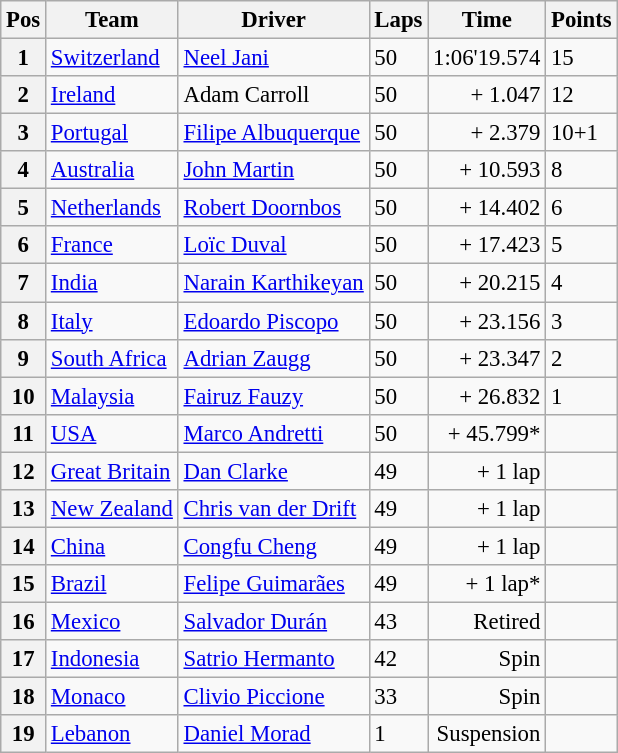<table class="wikitable" style="font-size:95%">
<tr>
<th>Pos</th>
<th>Team</th>
<th>Driver</th>
<th>Laps</th>
<th>Time</th>
<th>Points</th>
</tr>
<tr>
<th>1</th>
<td> <a href='#'>Switzerland</a></td>
<td><a href='#'>Neel Jani</a></td>
<td>50</td>
<td>1:06'19.574</td>
<td>15</td>
</tr>
<tr>
<th>2</th>
<td> <a href='#'>Ireland</a></td>
<td>Adam Carroll</td>
<td>50</td>
<td align=right>+ 1.047</td>
<td>12</td>
</tr>
<tr>
<th>3</th>
<td> <a href='#'>Portugal</a></td>
<td><a href='#'>Filipe Albuquerque</a></td>
<td>50</td>
<td align=right>+ 2.379</td>
<td>10+1</td>
</tr>
<tr>
<th>4</th>
<td> <a href='#'>Australia</a></td>
<td><a href='#'>John Martin</a></td>
<td>50</td>
<td align=right>+ 10.593</td>
<td>8</td>
</tr>
<tr>
<th>5</th>
<td> <a href='#'>Netherlands</a></td>
<td><a href='#'>Robert Doornbos</a></td>
<td>50</td>
<td align=right>+ 14.402</td>
<td>6</td>
</tr>
<tr>
<th>6</th>
<td> <a href='#'>France</a></td>
<td><a href='#'>Loïc Duval</a></td>
<td>50</td>
<td align=right>+ 17.423</td>
<td>5</td>
</tr>
<tr>
<th>7</th>
<td> <a href='#'>India</a></td>
<td><a href='#'>Narain Karthikeyan</a></td>
<td>50</td>
<td align=right>+ 20.215</td>
<td>4</td>
</tr>
<tr>
<th>8</th>
<td> <a href='#'>Italy</a></td>
<td><a href='#'>Edoardo Piscopo</a></td>
<td>50</td>
<td align=right>+ 23.156</td>
<td>3</td>
</tr>
<tr>
<th>9</th>
<td> <a href='#'>South Africa</a></td>
<td><a href='#'>Adrian Zaugg</a></td>
<td>50</td>
<td align=right>+ 23.347</td>
<td>2</td>
</tr>
<tr>
<th>10</th>
<td> <a href='#'>Malaysia</a></td>
<td><a href='#'>Fairuz Fauzy</a></td>
<td>50</td>
<td align=right>+ 26.832</td>
<td>1</td>
</tr>
<tr>
<th>11</th>
<td> <a href='#'>USA</a></td>
<td><a href='#'>Marco Andretti</a></td>
<td>50</td>
<td align=right>+ 45.799*</td>
<td></td>
</tr>
<tr>
<th>12</th>
<td> <a href='#'>Great Britain</a></td>
<td><a href='#'>Dan Clarke</a></td>
<td>49</td>
<td align=right>+ 1 lap</td>
<td></td>
</tr>
<tr>
<th>13</th>
<td> <a href='#'>New Zealand</a></td>
<td><a href='#'>Chris van der Drift</a></td>
<td>49</td>
<td align=right>+ 1 lap</td>
<td></td>
</tr>
<tr>
<th>14</th>
<td> <a href='#'>China</a></td>
<td><a href='#'>Congfu Cheng</a></td>
<td>49</td>
<td align=right>+ 1 lap</td>
<td></td>
</tr>
<tr>
<th>15</th>
<td> <a href='#'>Brazil</a></td>
<td><a href='#'>Felipe Guimarães</a></td>
<td>49</td>
<td align=right>+ 1 lap*</td>
<td></td>
</tr>
<tr>
<th>16</th>
<td> <a href='#'>Mexico</a></td>
<td><a href='#'>Salvador Durán</a></td>
<td>43</td>
<td align=right>Retired</td>
<td></td>
</tr>
<tr>
<th>17</th>
<td> <a href='#'>Indonesia</a></td>
<td><a href='#'>Satrio Hermanto</a></td>
<td>42</td>
<td align=right>Spin</td>
<td></td>
</tr>
<tr>
<th>18</th>
<td> <a href='#'>Monaco</a></td>
<td><a href='#'>Clivio Piccione</a></td>
<td>33</td>
<td align=right>Spin</td>
<td></td>
</tr>
<tr>
<th>19</th>
<td> <a href='#'>Lebanon</a></td>
<td><a href='#'>Daniel Morad</a></td>
<td>1</td>
<td align=right>Suspension</td>
<td></td>
</tr>
</table>
